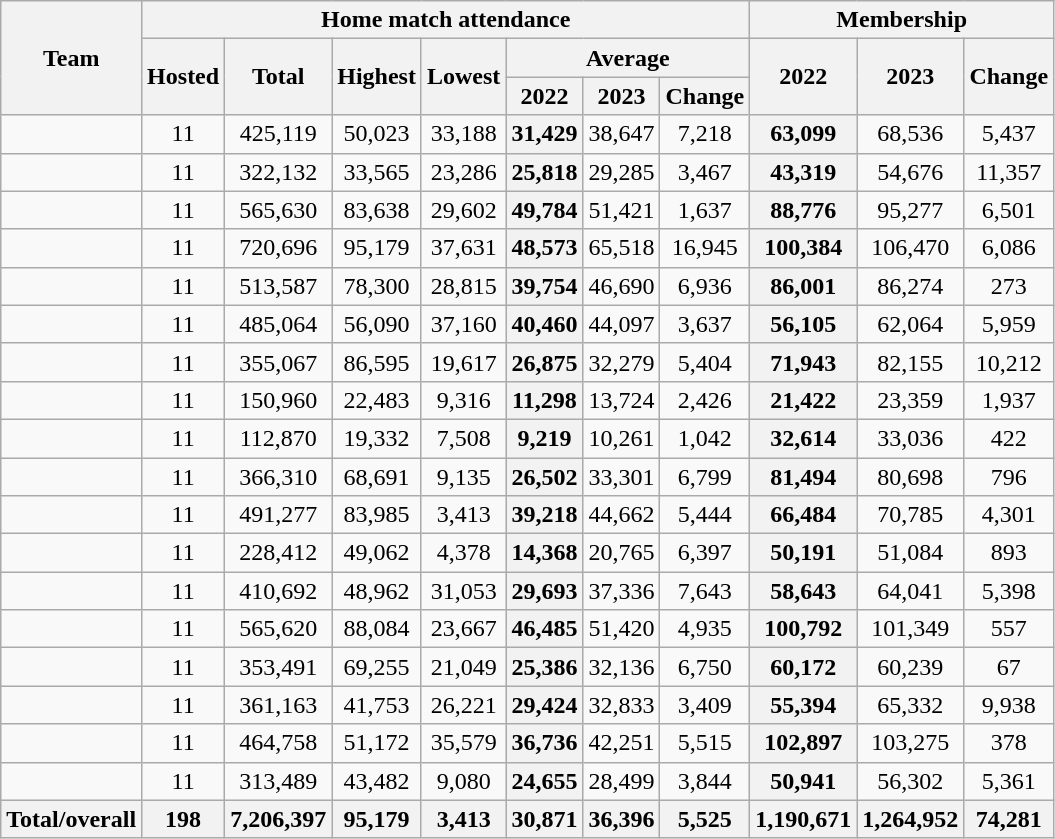<table class="wikitable plainrowheaders sortable" style=text-align:center>
<tr>
<th rowspan=3>Team</th>
<th colspan=7>Home match attendance</th>
<th colspan=3>Membership</th>
</tr>
<tr>
<th rowspan=2 class=unsortable>Hosted</th>
<th rowspan=2>Total</th>
<th rowspan=2>Highest</th>
<th rowspan=2>Lowest</th>
<th colspan=3>Average</th>
<th rowspan=2>2022</th>
<th rowspan=2>2023</th>
<th rowspan=2>Change</th>
</tr>
<tr>
<th>2022</th>
<th>2023</th>
<th>Change</th>
</tr>
<tr>
<td align=left></td>
<td>11</td>
<td>425,119</td>
<td>50,023</td>
<td>33,188</td>
<th scope=row style=text-align:center>31,429</th>
<td>38,647</td>
<td> 7,218</td>
<th scope=row style=text-align:center>63,099</th>
<td>68,536</td>
<td> 5,437</td>
</tr>
<tr>
<td align=left></td>
<td>11</td>
<td>322,132</td>
<td>33,565</td>
<td>23,286</td>
<th scope=row style=text-align:center>25,818</th>
<td>29,285</td>
<td> 3,467</td>
<th scope=row style=text-align:center>43,319</th>
<td>54,676</td>
<td> 11,357</td>
</tr>
<tr>
<td align=left></td>
<td>11</td>
<td>565,630</td>
<td>83,638</td>
<td>29,602</td>
<th scope=row style=text-align:center>49,784</th>
<td>51,421</td>
<td> 1,637</td>
<th scope=row style=text-align:center>88,776</th>
<td>95,277</td>
<td> 6,501</td>
</tr>
<tr>
<td align=left></td>
<td>11</td>
<td>720,696</td>
<td>95,179</td>
<td>37,631</td>
<th scope=row style=text-align:center>48,573</th>
<td>65,518</td>
<td> 16,945</td>
<th scope=row style=text-align:center>100,384</th>
<td>106,470</td>
<td> 6,086</td>
</tr>
<tr>
<td align=left></td>
<td>11</td>
<td>513,587</td>
<td>78,300</td>
<td>28,815</td>
<th scope=row style=text-align:center>39,754</th>
<td>46,690</td>
<td> 6,936</td>
<th scope=row style=text-align:center>86,001</th>
<td>86,274</td>
<td> 273</td>
</tr>
<tr>
<td align=left></td>
<td>11</td>
<td>485,064</td>
<td>56,090</td>
<td>37,160</td>
<th scope=row style=text-align:center>40,460</th>
<td>44,097</td>
<td> 3,637</td>
<th scope=row style=text-align:center>56,105</th>
<td>62,064</td>
<td> 5,959</td>
</tr>
<tr>
<td align=left></td>
<td>11</td>
<td>355,067</td>
<td>86,595</td>
<td>19,617</td>
<th scope=row style=text-align:center>26,875</th>
<td>32,279</td>
<td> 5,404</td>
<th scope=row style=text-align:center>71,943</th>
<td>82,155</td>
<td> 10,212</td>
</tr>
<tr>
<td align=left></td>
<td>11</td>
<td>150,960</td>
<td>22,483</td>
<td>9,316</td>
<th scope=row style=text-align:center>11,298</th>
<td>13,724</td>
<td> 2,426</td>
<th scope=row style=text-align:center>21,422</th>
<td>23,359</td>
<td> 1,937</td>
</tr>
<tr>
<td align=left></td>
<td>11</td>
<td>112,870</td>
<td>19,332</td>
<td>7,508</td>
<th scope=row style=text-align:center>9,219</th>
<td>10,261</td>
<td> 1,042</td>
<th scope=row style=text-align:center>32,614</th>
<td>33,036</td>
<td> 422</td>
</tr>
<tr>
<td align=left></td>
<td>11</td>
<td>366,310</td>
<td>68,691</td>
<td>9,135</td>
<th scope=row style=text-align:center>26,502</th>
<td>33,301</td>
<td> 6,799</td>
<th scope=row style=text-align:center>81,494</th>
<td>80,698</td>
<td> 796</td>
</tr>
<tr>
<td align=left></td>
<td>11</td>
<td>491,277</td>
<td>83,985</td>
<td>3,413</td>
<th scope=row style=text-align:center>39,218</th>
<td>44,662</td>
<td> 5,444</td>
<th scope=row style=text-align:center>66,484</th>
<td>70,785</td>
<td> 4,301</td>
</tr>
<tr>
<td align=left></td>
<td>11</td>
<td>228,412</td>
<td>49,062</td>
<td>4,378</td>
<th scope=row style=text-align:center>14,368</th>
<td>20,765</td>
<td> 6,397</td>
<th scope=row style=text-align:center>50,191</th>
<td>51,084</td>
<td> 893</td>
</tr>
<tr>
<td align=left></td>
<td>11</td>
<td>410,692</td>
<td>48,962</td>
<td>31,053</td>
<th scope=row style=text-align:center>29,693</th>
<td>37,336</td>
<td> 7,643</td>
<th scope=row style=text-align:center>58,643</th>
<td>64,041</td>
<td> 5,398</td>
</tr>
<tr>
<td align=left></td>
<td>11</td>
<td>565,620</td>
<td>88,084</td>
<td>23,667</td>
<th scope=row style=text-align:center>46,485</th>
<td>51,420</td>
<td> 4,935</td>
<th scope=row style=text-align:center>100,792</th>
<td>101,349</td>
<td> 557</td>
</tr>
<tr>
<td align=left></td>
<td>11</td>
<td>353,491</td>
<td>69,255</td>
<td>21,049</td>
<th scope=row style=text-align:center>25,386</th>
<td>32,136</td>
<td> 6,750</td>
<th scope=row style=text-align:center>60,172</th>
<td>60,239</td>
<td> 67</td>
</tr>
<tr>
<td align=left></td>
<td>11</td>
<td>361,163</td>
<td>41,753</td>
<td>26,221</td>
<th scope=row style=text-align:center>29,424</th>
<td>32,833</td>
<td> 3,409</td>
<th scope=row style=text-align:center>55,394</th>
<td>65,332</td>
<td> 9,938</td>
</tr>
<tr>
<td align=left></td>
<td>11</td>
<td>464,758</td>
<td>51,172</td>
<td>35,579</td>
<th scope=row style=text-align:center>36,736</th>
<td>42,251</td>
<td> 5,515</td>
<th scope=row style=text-align:center>102,897</th>
<td>103,275</td>
<td> 378</td>
</tr>
<tr>
<td align=left></td>
<td>11</td>
<td>313,489</td>
<td>43,482</td>
<td>9,080</td>
<th scope=row style=text-align:center>24,655</th>
<td>28,499</td>
<td> 3,844</td>
<th scope=row style=text-align:center>50,941</th>
<td>56,302</td>
<td> 5,361</td>
</tr>
<tr class=sortbottom>
<th>Total/overall</th>
<th>198</th>
<th>7,206,397</th>
<th>95,179</th>
<th>3,413</th>
<th>30,871</th>
<th>36,396</th>
<th> 5,525</th>
<th>1,190,671</th>
<th>1,264,952</th>
<th> 74,281</th>
</tr>
</table>
